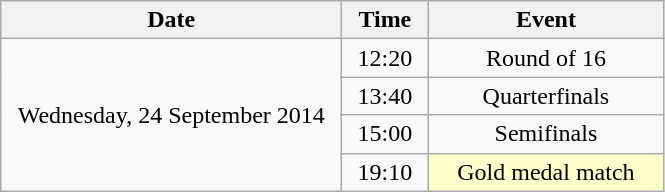<table class = "wikitable" style="text-align:center;">
<tr>
<th width=220>Date</th>
<th width=50>Time</th>
<th width=150>Event</th>
</tr>
<tr>
<td rowspan=4>Wednesday, 24 September 2014</td>
<td>12:20</td>
<td>Round of 16</td>
</tr>
<tr>
<td>13:40</td>
<td>Quarterfinals</td>
</tr>
<tr>
<td>15:00</td>
<td>Semifinals</td>
</tr>
<tr>
<td>19:10</td>
<td bgcolor=ffffcc>Gold medal match</td>
</tr>
</table>
